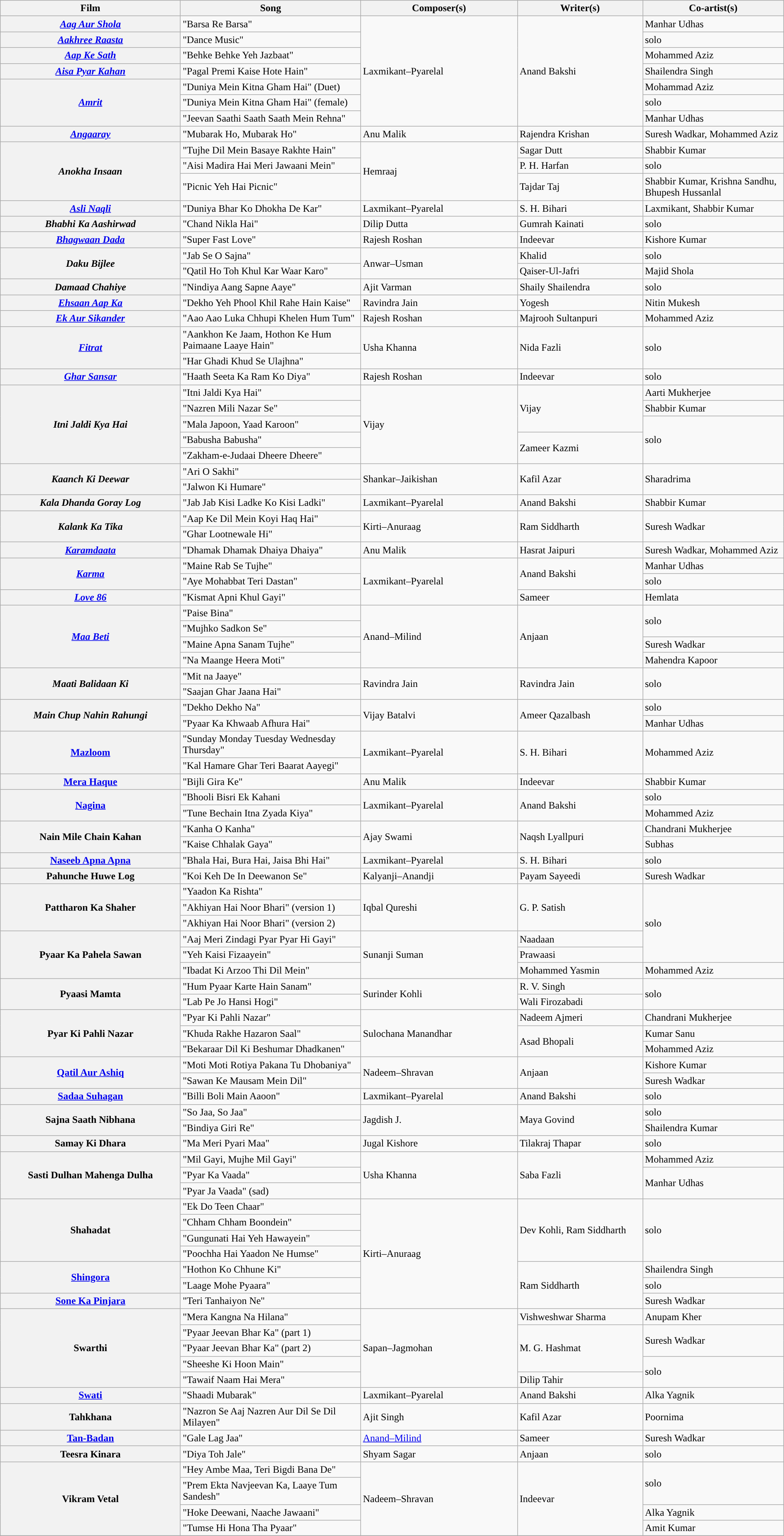<table class="wikitable plainrowheaders" style="width:100%; textcolor:#000">
<tr style="background:#b0e0e66;">
<th scope="col" style="width:23%;"><strong>Film</strong></th>
<th scope="col" style="width:23%;"><strong>Song</strong></th>
<th scope="col" style="width:20%;"><strong>Composer(s)</strong></th>
<th scope="col" style="width:16%;"><strong>Writer(s)</strong></th>
<th scope="col" style="width:18%;"><strong>Co-artist(s)</strong></th>
</tr>
<tr>
<th><em><a href='#'>Aag Aur Shola</a></em></th>
<td>"Barsa Re Barsa"</td>
<td rowspan=7>Laxmikant–Pyarelal</td>
<td Rowspan=7>Anand Bakshi</td>
<td>Manhar Udhas</td>
</tr>
<tr>
<th><em><a href='#'>Aakhree Raasta</a></em></th>
<td>"Dance Music"</td>
<td>solo</td>
</tr>
<tr>
<th><em><a href='#'>Aap Ke Sath</a></em></th>
<td>"Behke Behke Yeh Jazbaat"</td>
<td>Mohammed Aziz</td>
</tr>
<tr>
<th><em><a href='#'>Aisa Pyar Kahan</a></em></th>
<td>"Pagal Premi Kaise Hote Hain"</td>
<td>Shailendra Singh</td>
</tr>
<tr>
<th Rowspan=3><em><a href='#'>Amrit</a></em></th>
<td>"Duniya Mein Kitna Gham Hai" (Duet)</td>
<td>Mohammad Aziz</td>
</tr>
<tr>
<td>"Duniya Mein Kitna Gham Hai" (female)</td>
<td>solo</td>
</tr>
<tr>
<td>"Jeevan Saathi Saath Saath Mein Rehna"</td>
<td>Manhar Udhas</td>
</tr>
<tr>
<th><em><a href='#'>Angaaray</a></em></th>
<td>"Mubarak Ho, Mubarak Ho"</td>
<td>Anu Malik</td>
<td>Rajendra Krishan</td>
<td>Suresh Wadkar, Mohammed Aziz</td>
</tr>
<tr>
<th Rowspan=3><em>Anokha Insaan</em></th>
<td>"Tujhe Dil Mein Basaye Rakhte Hain"</td>
<td rowspan=3>Hemraaj</td>
<td>Sagar Dutt</td>
<td>Shabbir Kumar</td>
</tr>
<tr>
<td>"Aisi Madira Hai Meri Jawaani Mein"</td>
<td>P. H. Harfan</td>
<td>solo</td>
</tr>
<tr>
<td>"Picnic Yeh Hai Picnic"</td>
<td>Tajdar Taj</td>
<td>Shabbir Kumar, Krishna Sandhu, Bhupesh Hussanlal</td>
</tr>
<tr>
<th><em><a href='#'>Asli Naqli</a></em></th>
<td>"Duniya Bhar Ko Dhokha De Kar"</td>
<td>Laxmikant–Pyarelal</td>
<td>S. H. Bihari</td>
<td>Laxmikant, Shabbir Kumar</td>
</tr>
<tr>
<th><em>Bhabhi Ka Aashirwad</em></th>
<td>"Chand Nikla Hai"</td>
<td>Dilip Dutta</td>
<td>Gumrah Kainati</td>
<td>solo</td>
</tr>
<tr>
<th><em><a href='#'>Bhagwaan Dada</a></em></th>
<td>"Super Fast Love"</td>
<td>Rajesh Roshan</td>
<td>Indeevar</td>
<td>Kishore Kumar</td>
</tr>
<tr>
<th Rowspan=2><em>Daku Bijlee</em></th>
<td>"Jab Se O Sajna"</td>
<td Rowspan=2>Anwar–Usman</td>
<td>Khalid</td>
<td>solo</td>
</tr>
<tr>
<td>"Qatil Ho Toh Khul Kar Waar Karo"</td>
<td>Qaiser-Ul-Jafri</td>
<td>Majid Shola</td>
</tr>
<tr>
<th><em>Damaad Chahiye</em></th>
<td>"Nindiya Aang Sapne Aaye"</td>
<td>Ajit Varman</td>
<td>Shaily Shailendra</td>
<td>solo</td>
</tr>
<tr>
<th><em><a href='#'>Ehsaan Aap Ka</a></em></th>
<td>"Dekho Yeh Phool Khil Rahe Hain Kaise"</td>
<td>Ravindra Jain</td>
<td>Yogesh</td>
<td>Nitin Mukesh</td>
</tr>
<tr>
<th Rowspan=><em><a href='#'>Ek Aur Sikander</a></em></th>
<td>"Aao Aao Luka Chhupi Khelen Hum Tum"</td>
<td>Rajesh Roshan</td>
<td>Majrooh Sultanpuri</td>
<td>Mohammed Aziz</td>
</tr>
<tr>
<th Rowspan=2><em><a href='#'>Fitrat</a></em></th>
<td>"Aankhon Ke Jaam, Hothon Ke Hum Paimaane Laaye Hain"</td>
<td rowspan=2>Usha Khanna</td>
<td rowspan=2>Nida Fazli</td>
<td rowspan=2>solo</td>
</tr>
<tr>
<td>"Har Ghadi Khud Se Ulajhna"</td>
</tr>
<tr>
<th><em><a href='#'>Ghar Sansar</a></em></th>
<td>"Haath Seeta Ka Ram Ko Diya"</td>
<td>Rajesh Roshan</td>
<td>Indeevar</td>
<td>solo</td>
</tr>
<tr>
<th Rowspan=5><em>Itni Jaldi Kya Hai</em></th>
<td>"Itni Jaldi Kya Hai"</td>
<td rowspan=5>Vijay</td>
<td rowspan=3>Vijay</td>
<td>Aarti Mukherjee</td>
</tr>
<tr>
<td>"Nazren Mili Nazar Se"</td>
<td>Shabbir Kumar</td>
</tr>
<tr>
<td>"Mala Japoon, Yaad Karoon"</td>
<td rowspan=3>solo</td>
</tr>
<tr>
<td>"Babusha Babusha"</td>
<td rowspan=2>Zameer Kazmi</td>
</tr>
<tr>
<td>"Zakham-e-Judaai Dheere Dheere"</td>
</tr>
<tr>
<th Rowspan=2><em>Kaanch Ki Deewar</em></th>
<td>"Ari O Sakhi"</td>
<td rowspan=2>Shankar–Jaikishan</td>
<td Rowspan=2>Kafil Azar</td>
<td Rowspan=2>Sharadrima</td>
</tr>
<tr>
<td>"Jalwon Ki Humare"</td>
</tr>
<tr>
<th><em>Kala Dhanda Goray Log</em></th>
<td>"Jab Jab Kisi Ladke Ko Kisi Ladki"</td>
<td>Laxmikant–Pyarelal</td>
<td>Anand Bakshi</td>
<td>Shabbir Kumar</td>
</tr>
<tr>
<th Rowspan=2><em>Kalank Ka Tika</em></th>
<td>"Aap Ke Dil Mein Koyi Haq Hai"</td>
<td rowspan=2>Kirti–Anuraag</td>
<td Rowspan=2>Ram Siddharth</td>
<td Rowspan=2>Suresh Wadkar</td>
</tr>
<tr>
<td>"Ghar Lootnewale Hi"</td>
</tr>
<tr>
<th><em><a href='#'>Karamdaata</a></em></th>
<td>"Dhamak Dhamak Dhaiya Dhaiya"</td>
<td>Anu Malik</td>
<td>Hasrat Jaipuri</td>
<td>Suresh Wadkar, Mohammed Aziz</td>
</tr>
<tr>
<th Rowspan=2><em><a href='#'>Karma</a></em></th>
<td>"Maine Rab Se Tujhe"</td>
<td rowspan=3>Laxmikant–Pyarelal</td>
<td Rowspan=2>Anand Bakshi</td>
<td>Manhar Udhas</td>
</tr>
<tr>
<td>"Aye Mohabbat Teri Dastan"</td>
<td>solo</td>
</tr>
<tr>
<th><em><a href='#'>Love 86</a></em></th>
<td>"Kismat Apni Khul Gayi"</td>
<td>Sameer</td>
<td>Hemlata</td>
</tr>
<tr>
<th Rowspan=4><em><a href='#'>Maa Beti</a></em></th>
<td>"Paise Bina"</td>
<td Rowspan=4>Anand–Milind</td>
<td Rowspan=4>Anjaan</td>
<td rowspan=2>solo</td>
</tr>
<tr>
<td>"Mujhko Sadkon Se"</td>
</tr>
<tr>
<td>"Maine Apna Sanam Tujhe"</td>
<td>Suresh Wadkar</td>
</tr>
<tr>
<td>"Na Maange Heera Moti"</td>
<td>Mahendra Kapoor</td>
</tr>
<tr>
<th Rowspan=2><em>Maati Balidaan Ki</em></th>
<td>"Mit na Jaaye"</td>
<td rowspan=2>Ravindra Jain</td>
<td Rowspan=2>Ravindra Jain</td>
<td Rowspan=2>solo</td>
</tr>
<tr>
<td>"Saajan Ghar Jaana Hai"</td>
</tr>
<tr>
<th rowspan=2><em>Main Chup Nahin Rahungi<strong></th>
<td>"Dekho Dekho Na"</td>
<td rowspan=2>Vijay Batalvi</td>
<td rowspan=2>Ameer Qazalbash</td>
<td>solo</td>
</tr>
<tr>
<td>"Pyaar Ka Khwaab Afhura Hai"</td>
<td>Manhar Udhas</td>
</tr>
<tr>
<th Rowspan=2></em><a href='#'>Mazloom</a><em></th>
<td>"Sunday Monday Tuesday Wednesday Thursday"</td>
<td rowspan=2>Laxmikant–Pyarelal</td>
<td rowspan=2>S. H. Bihari</td>
<td rowspan=2>Mohammed Aziz</td>
</tr>
<tr>
<td>"Kal Hamare Ghar Teri Baarat Aayegi"</td>
</tr>
<tr>
<th></em><a href='#'>Mera Haque</a><em></th>
<td>"Bijli Gira Ke"</td>
<td>Anu Malik</td>
<td>Indeevar</td>
<td>Shabbir Kumar</td>
</tr>
<tr>
<th rowspan=2></em><a href='#'>Nagina</a><em></th>
<td>"Bhooli Bisri Ek Kahani</td>
<td rowspan=2>Laxmikant–Pyarelal</td>
<td Rowspan=2>Anand Bakshi</td>
<td>solo</td>
</tr>
<tr>
<td>"Tune Bechain Itna Zyada Kiya"</td>
<td>Mohammed Aziz</td>
</tr>
<tr>
<th rowspan=2></em>Nain Mile Chain Kahan<em></th>
<td>"Kanha O Kanha"</td>
<td rowspan=2>Ajay Swami</td>
<td Rowspan=2>Naqsh Lyallpuri</td>
<td>Chandrani Mukherjee</td>
</tr>
<tr>
<td>"Kaise Chhalak Gaya"</td>
<td>Subhas</td>
</tr>
<tr>
<th></em><a href='#'>Naseeb Apna Apna</a><em></th>
<td>"Bhala Hai, Bura Hai, Jaisa Bhi Hai"</td>
<td>Laxmikant–Pyarelal</td>
<td>S. H. Bihari</td>
<td>solo</td>
</tr>
<tr>
<th></em>Pahunche Huwe Log<em></th>
<td>"Koi Keh De In Deewanon Se"</td>
<td>Kalyanji–Anandji</td>
<td>Payam Sayeedi</td>
<td>Suresh Wadkar</td>
</tr>
<tr>
<th Rowspan=3></em>Pattharon Ka Shaher<em></th>
<td>"Yaadon Ka Rishta"</td>
<td Rowspan=3>Iqbal Qureshi</td>
<td Rowspan=3>G. P. Satish</td>
<td rowspan=5>solo</td>
</tr>
<tr>
<td>"Akhiyan Hai Noor Bhari" (version 1)</td>
</tr>
<tr>
<td>"Akhiyan Hai Noor Bhari" (version 2)</td>
</tr>
<tr>
<th Rowspan=3></em>Pyaar Ka Pahela Sawan<em></th>
<td>"Aaj Meri Zindagi Pyar Pyar Hi Gayi"</td>
<td rowspan=3>Sunanji Suman</td>
<td>Naadaan</td>
</tr>
<tr>
<td>"Yeh Kaisi Fizaayein"</td>
<td>Prawaasi</td>
</tr>
<tr>
<td>"Ibadat Ki Arzoo Thi Dil Mein"</td>
<td>Mohammed Yasmin</td>
<td>Mohammed Aziz</td>
</tr>
<tr>
<th Rowspan=2></em>Pyaasi Mamta<em></th>
<td>"Hum Pyaar Karte Hain Sanam"</td>
<td Rowspan=2>Surinder Kohli</td>
<td>R. V. Singh</td>
<td Rowspan=2>solo</td>
</tr>
<tr>
<td>"Lab Pe Jo Hansi Hogi"</td>
<td>Wali Firozabadi</td>
</tr>
<tr>
<th rowspan=3></em>Pyar Ki Pahli Nazar<em></th>
<td>"Pyar Ki Pahli Nazar"</td>
<td rowspan=3>Sulochana Manandhar</td>
<td>Nadeem Ajmeri</td>
<td>Chandrani Mukherjee</td>
</tr>
<tr>
<td>"Khuda Rakhe Hazaron Saal"</td>
<td rowspan=2>Asad Bhopali</td>
<td>Kumar Sanu</td>
</tr>
<tr>
<td>"Bekaraar Dil Ki Beshumar Dhadkanen"</td>
<td>Mohammed Aziz</td>
</tr>
<tr>
<th Rowspan=2></em><a href='#'>Qatil Aur Ashiq</a><em></th>
<td>"Moti Moti Rotiya Pakana Tu Dhobaniya"</td>
<td rowspan=2>Nadeem–Shravan</td>
<td rowspan=2>Anjaan</td>
<td>Kishore Kumar</td>
</tr>
<tr>
<td>"Sawan Ke Mausam Mein Dil"</td>
<td>Suresh Wadkar</td>
</tr>
<tr>
<th></em><a href='#'>Sadaa Suhagan</a><em></th>
<td>"Billi Boli Main Aaoon"</td>
<td>Laxmikant–Pyarelal</td>
<td>Anand Bakshi</td>
<td>solo</td>
</tr>
<tr>
<th Rowspan=2></em>Sajna Saath Nibhana<em></th>
<td>"So Jaa, So Jaa"</td>
<td rowspan=2>Jagdish J.</td>
<td Rowspan=2>Maya Govind</td>
<td>solo</td>
</tr>
<tr>
<td>"Bindiya Giri Re"</td>
<td>Shailendra Kumar</td>
</tr>
<tr>
<th></em>Samay Ki Dhara<em></th>
<td>"Ma Meri Pyari Maa"</td>
<td>Jugal Kishore</td>
<td>Tilakraj Thapar</td>
<td>solo</td>
</tr>
<tr>
<th Rowspan=3></em>Sasti Dulhan Mahenga Dulha<em></th>
<td>"Mil Gayi, Mujhe Mil Gayi"</td>
<td Rowspan=3>Usha Khanna</td>
<td Rowspan=3>Saba Fazli</td>
<td>Mohammed Aziz</td>
</tr>
<tr>
<td>"Pyar Ka Vaada"</td>
<td Rowspan=2>Manhar Udhas</td>
</tr>
<tr>
<td>"Pyar Ja Vaada" (sad)</td>
</tr>
<tr>
<th Rowspan=4></em>Shahadat<em></th>
<td>"Ek Do Teen Chaar"</td>
<td rowspan=7>Kirti–Anuraag</td>
<td rowspan=4>Dev Kohli, Ram Siddharth</td>
<td rowspan=4>solo</td>
</tr>
<tr>
<td>"Chham Chham Boondein"</td>
</tr>
<tr>
<td>"Gungunati Hai Yeh Hawayein"</td>
</tr>
<tr>
<td>"Poochha Hai Yaadon Ne Humse"</td>
</tr>
<tr>
<th rowspan=2></em><a href='#'>Shingora</a><em></th>
<td>"Hothon Ko Chhune Ki"</td>
<td rowspan=3>Ram Siddharth</td>
<td>Shailendra Singh</td>
</tr>
<tr>
<td>"Laage Mohe Pyaara"</td>
<td>solo</td>
</tr>
<tr>
<th rowspan=></em><a href='#'>Sone Ka Pinjara</a><em></th>
<td>"Teri Tanhaiyon Ne"</td>
<td>Suresh Wadkar</td>
</tr>
<tr>
<th Rowspan=5></em>Swarthi<em></th>
<td>"Mera Kangna Na Hilana"</td>
<td Rowspan=5>Sapan–Jagmohan</td>
<td>Vishweshwar Sharma</td>
<td>Anupam Kher</td>
</tr>
<tr>
<td>"Pyaar Jeevan Bhar Ka" (part 1)</td>
<td rowspan=3>M. G. Hashmat</td>
<td Rowspan=2>Suresh Wadkar</td>
</tr>
<tr>
<td>"Pyaar Jeevan Bhar Ka" (part 2)</td>
</tr>
<tr>
<td>"Sheeshe Ki Hoon Main"</td>
<td rowspan=2>solo</td>
</tr>
<tr>
<td>"Tawaif Naam Hai Mera"</td>
<td>Dilip Tahir</td>
</tr>
<tr>
<th></em><a href='#'>Swati</a><em></th>
<td>"Shaadi Mubarak"</td>
<td>Laxmikant–Pyarelal</td>
<td>Anand Bakshi</td>
<td>Alka Yagnik</td>
</tr>
<tr>
<th></em>Tahkhana<em></th>
<td>"Nazron Se Aaj Nazren Aur Dil Se Dil Milayen"</td>
<td>Ajit Singh</td>
<td>Kafil Azar</td>
<td>Poornima</td>
</tr>
<tr>
<th rowspan=></em><a href='#'>Tan-Badan</a><em></th>
<td>"Gale Lag Jaa"</td>
<td rowspan=><a href='#'>Anand–Milind</a></td>
<td rowspan=>Sameer</td>
<td>Suresh Wadkar</td>
</tr>
<tr>
<th></em>Teesra Kinara<em></th>
<td>"Diya Toh Jale"</td>
<td>Shyam Sagar</td>
<td>Anjaan</td>
<td>solo</td>
</tr>
<tr>
<th Rowspan=4></em>Vikram Vetal<em></th>
<td>"Hey Ambe Maa, Teri Bigdi Bana De"</td>
<td Rowspan=4>Nadeem–Shravan</td>
<td Rowspan=4>Indeevar</td>
<td rowspan=2>solo</td>
</tr>
<tr>
<td>"Prem Ekta Navjeevan Ka, Laaye Tum Sandesh"</td>
</tr>
<tr>
<td>"Hoke Deewani, Naache Jawaani"</td>
<td>Alka Yagnik</td>
</tr>
<tr>
<td>"Tumse Hi Hona Tha Pyaar"</td>
<td>Amit Kumar</td>
</tr>
<tr>
</tr>
</table>
